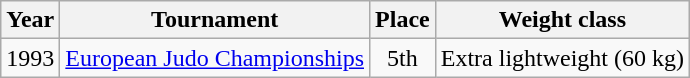<table class=wikitable>
<tr>
<th>Year</th>
<th>Tournament</th>
<th>Place</th>
<th>Weight class</th>
</tr>
<tr>
<td>1993</td>
<td><a href='#'>European Judo Championships</a></td>
<td align="center">5th</td>
<td>Extra lightweight (60 kg)</td>
</tr>
</table>
